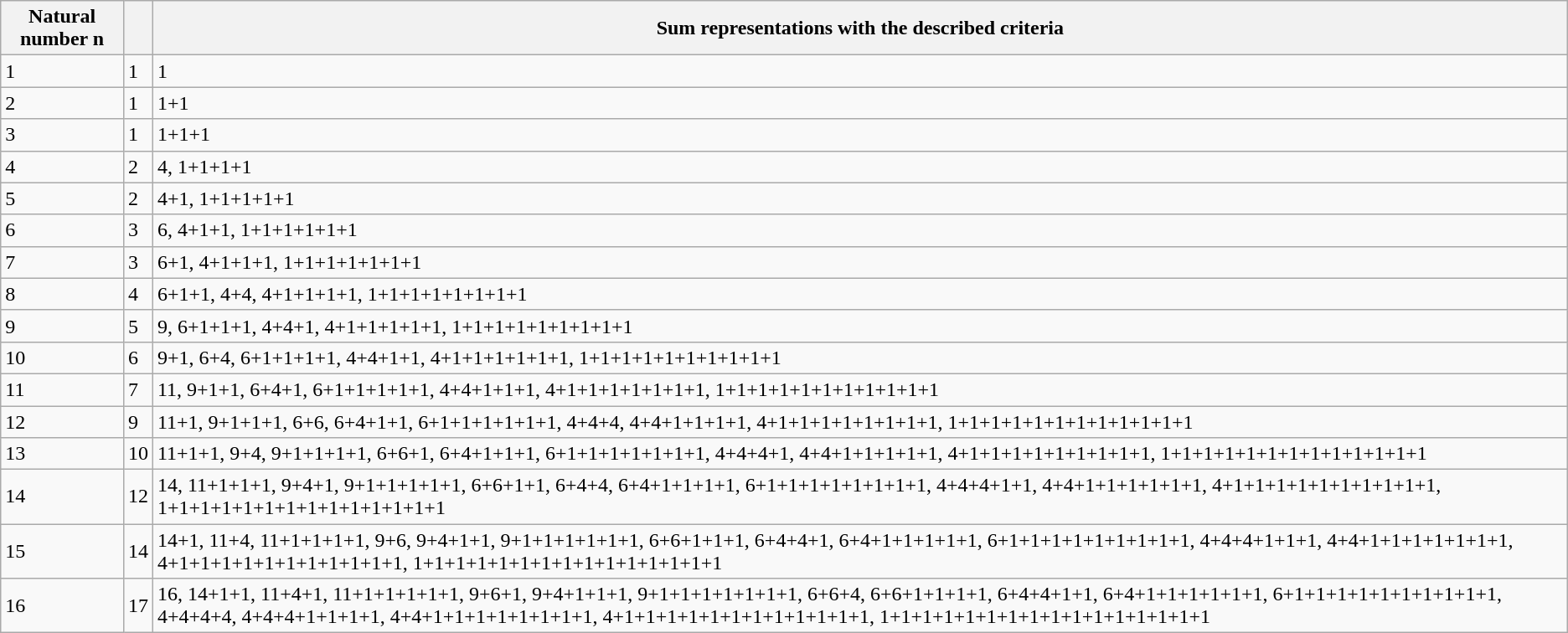<table class="wikitable">
<tr>
<th>Natural number n</th>
<th></th>
<th>Sum representations with the described criteria</th>
</tr>
<tr>
<td>1</td>
<td>1</td>
<td>1</td>
</tr>
<tr>
<td>2</td>
<td>1</td>
<td>1+1</td>
</tr>
<tr>
<td>3</td>
<td>1</td>
<td>1+1+1</td>
</tr>
<tr>
<td>4</td>
<td>2</td>
<td>4, 1+1+1+1</td>
</tr>
<tr>
<td>5</td>
<td>2</td>
<td>4+1, 1+1+1+1+1</td>
</tr>
<tr>
<td>6</td>
<td>3</td>
<td>6, 4+1+1, 1+1+1+1+1+1</td>
</tr>
<tr>
<td>7</td>
<td>3</td>
<td>6+1, 4+1+1+1, 1+1+1+1+1+1+1</td>
</tr>
<tr>
<td>8</td>
<td>4</td>
<td>6+1+1, 4+4, 4+1+1+1+1, 1+1+1+1+1+1+1+1</td>
</tr>
<tr>
<td>9</td>
<td>5</td>
<td>9, 6+1+1+1, 4+4+1, 4+1+1+1+1+1, 1+1+1+1+1+1+1+1+1</td>
</tr>
<tr>
<td>10</td>
<td>6</td>
<td>9+1, 6+4, 6+1+1+1+1, 4+4+1+1, 4+1+1+1+1+1+1, 1+1+1+1+1+1+1+1+1+1</td>
</tr>
<tr>
<td>11</td>
<td>7</td>
<td>11, 9+1+1, 6+4+1, 6+1+1+1+1+1, 4+4+1+1+1, 4+1+1+1+1+1+1+1, 1+1+1+1+1+1+1+1+1+1+1</td>
</tr>
<tr>
<td>12</td>
<td>9</td>
<td>11+1, 9+1+1+1, 6+6, 6+4+1+1, 6+1+1+1+1+1+1, 4+4+4, 4+4+1+1+1+1, 4+1+1+1+1+1+1+1+1, 1+1+1+1+1+1+1+1+1+1+1+1</td>
</tr>
<tr>
<td>13</td>
<td>10</td>
<td>11+1+1, 9+4, 9+1+1+1+1, 6+6+1, 6+4+1+1+1, 6+1+1+1+1+1+1+1, 4+4+4+1, 4+4+1+1+1+1+1, 4+1+1+1+1+1+1+1+1+1, 1+1+1+1+1+1+1+1+1+1+1+1+1</td>
</tr>
<tr>
<td>14</td>
<td>12</td>
<td>14, 11+1+1+1, 9+4+1, 9+1+1+1+1+1, 6+6+1+1, 6+4+4, 6+4+1+1+1+1, 6+1+1+1+1+1+1+1+1, 4+4+4+1+1, 4+4+1+1+1+1+1+1, 4+1+1+1+1+1+1+1+1+1+1, 1+1+1+1+1+1+1+1+1+1+1+1+1+1</td>
</tr>
<tr>
<td>15</td>
<td>14</td>
<td>14+1, 11+4, 11+1+1+1+1, 9+6, 9+4+1+1, 9+1+1+1+1+1+1, 6+6+1+1+1, 6+4+4+1, 6+4+1+1+1+1+1, 6+1+1+1+1+1+1+1+1+1, 4+4+4+1+1+1, 4+4+1+1+1+1+1+1+1, 4+1+1+1+1+1+1+1+1+1+1+1, 1+1+1+1+1+1+1+1+1+1+1+1+1+1+1</td>
</tr>
<tr>
<td>16</td>
<td>17</td>
<td>16, 14+1+1, 11+4+1, 11+1+1+1+1+1, 9+6+1, 9+4+1+1+1, 9+1+1+1+1+1+1+1, 6+6+4, 6+6+1+1+1+1, 6+4+4+1+1, 6+4+1+1+1+1+1+1, 6+1+1+1+1+1+1+1+1+1+1, 4+4+4+4, 4+4+4+1+1+1+1, 4+4+1+1+1+1+1+1+1+1, 4+1+1+1+1+1+1+1+1+1+1+1+1, 1+1+1+1+1+1+1+1+1+1+1+1+1+1+1+1</td>
</tr>
</table>
